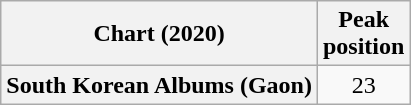<table class="wikitable sortable plainrowheaders" style="text-align:center">
<tr>
<th>Chart (2020)</th>
<th>Peak<br>position</th>
</tr>
<tr>
<th scope="row">South Korean Albums (Gaon)</th>
<td>23</td>
</tr>
</table>
